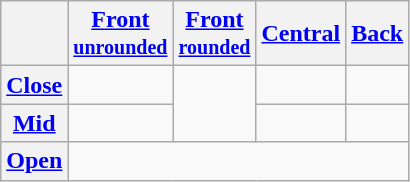<table class="wikitable" style="text-align:center">
<tr>
<th></th>
<th><a href='#'>Front</a><br><small><a href='#'>unrounded</a></small></th>
<th><a href='#'>Front</a><br><small><a href='#'>rounded</a></small></th>
<th><a href='#'>Central</a></th>
<th><a href='#'>Back</a></th>
</tr>
<tr>
<th><a href='#'>Close</a></th>
<td></td>
<td rowspan="2"></td>
<td></td>
<td></td>
</tr>
<tr>
<th><a href='#'>Mid</a></th>
<td></td>
<td></td>
<td></td>
</tr>
<tr>
<th><a href='#'>Open</a></th>
<td colspan="4"></td>
</tr>
</table>
